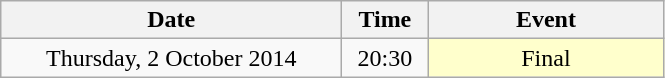<table class = "wikitable" style="text-align:center;">
<tr>
<th width=220>Date</th>
<th width=50>Time</th>
<th width=150>Event</th>
</tr>
<tr>
<td>Thursday, 2 October 2014</td>
<td>20:30</td>
<td bgcolor=ffffcc>Final</td>
</tr>
</table>
